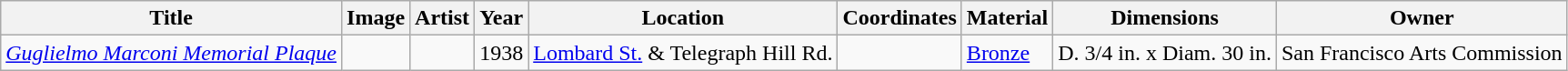<table class="wikitable sortable">
<tr>
<th>Title</th>
<th>Image</th>
<th>Artist</th>
<th>Year</th>
<th>Location</th>
<th>Coordinates</th>
<th>Material</th>
<th>Dimensions</th>
<th>Owner</th>
</tr>
<tr>
<td><em><a href='#'>Guglielmo Marconi Memorial Plaque</a></em></td>
<td></td>
<td></td>
<td>1938</td>
<td><a href='#'>Lombard St.</a> & Telegraph Hill Rd.</td>
<td><small></small></td>
<td><a href='#'>Bronze</a></td>
<td>D. 3/4 in. x Diam. 30 in.</td>
<td>San Francisco Arts Commission</td>
</tr>
</table>
